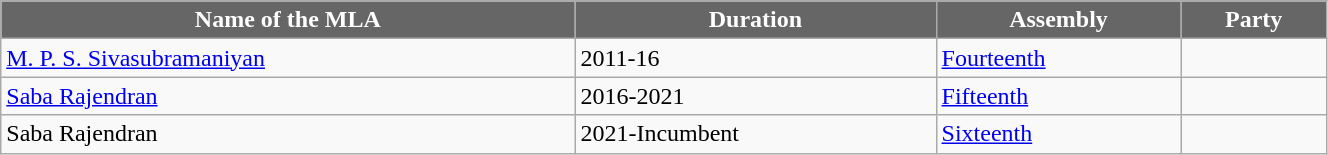<table class="wikitable sortable" width="70%">
<tr>
<th style="background-color:#666666; color:white">Name of the MLA</th>
<th style="background-color:#666666; color:white">Duration</th>
<th style="background-color:#666666; color:white">Assembly</th>
<th style="background-color:#666666; color:white" colspan="2">Party</th>
</tr>
<tr>
<td><a href='#'>M. P. S. Sivasubramaniyan</a></td>
<td>2011-16</td>
<td><a href='#'>Fourteenth</a></td>
<td></td>
</tr>
<tr>
<td><a href='#'>Saba Rajendran</a></td>
<td>2016-2021</td>
<td><a href='#'>Fifteenth</a></td>
<td></td>
</tr>
<tr>
<td>Saba Rajendran</td>
<td>2021-Incumbent</td>
<td><a href='#'>Sixteenth</a></td>
<td></td>
</tr>
</table>
